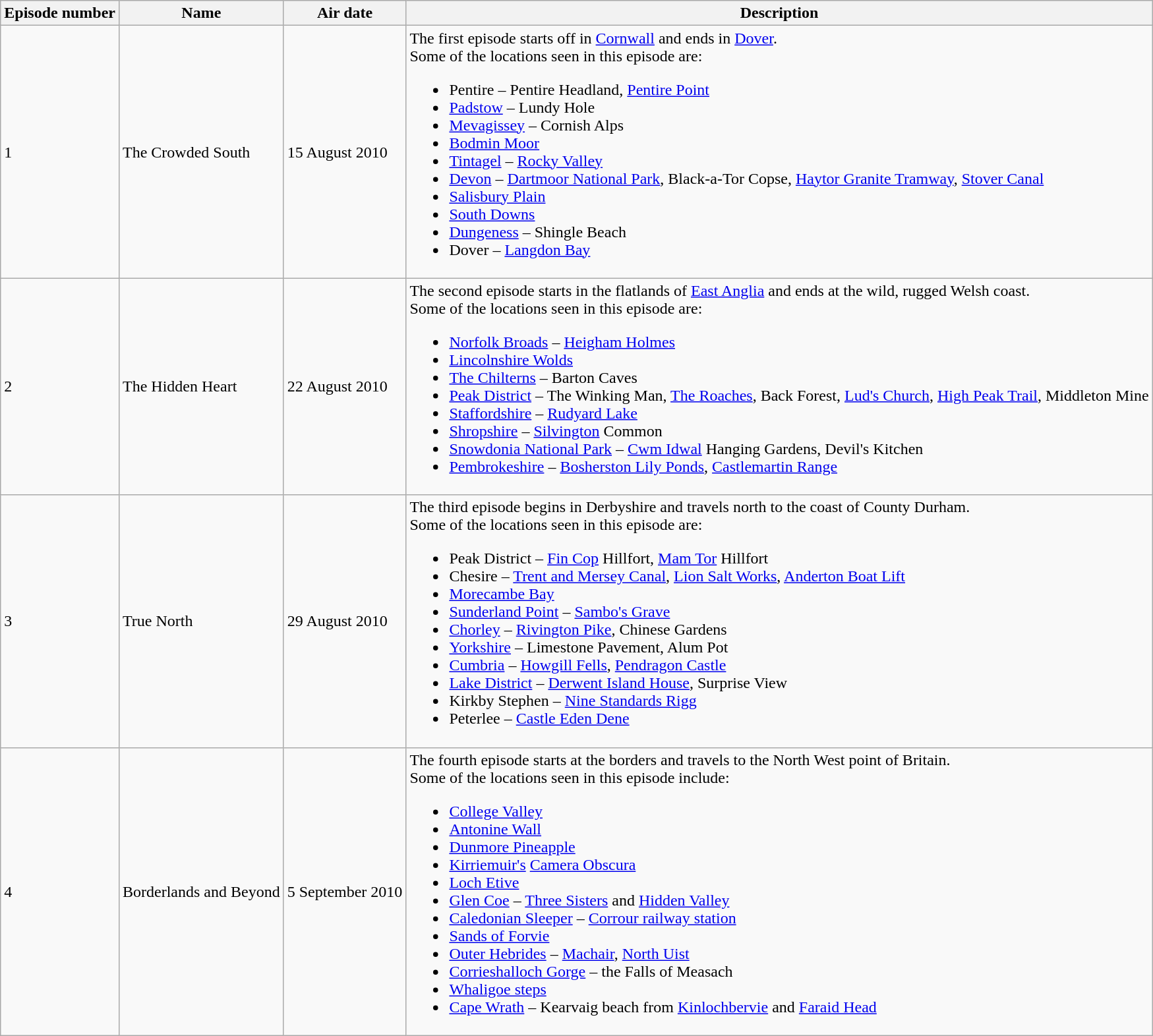<table class="wikitable">
<tr>
<th>Episode number</th>
<th>Name</th>
<th>Air date</th>
<th>Description</th>
</tr>
<tr>
<td>1</td>
<td>The Crowded South</td>
<td>15 August 2010</td>
<td>The first episode starts off in <a href='#'>Cornwall</a> and ends in <a href='#'>Dover</a>.<br>Some of the locations seen in this episode are:<ul><li>Pentire – Pentire Headland, <a href='#'>Pentire Point</a></li><li><a href='#'>Padstow</a> – Lundy Hole</li><li><a href='#'>Mevagissey</a> – Cornish Alps</li><li><a href='#'>Bodmin Moor</a></li><li><a href='#'>Tintagel</a> – <a href='#'>Rocky Valley</a></li><li><a href='#'>Devon</a> – <a href='#'>Dartmoor National Park</a>, Black-a-Tor Copse, <a href='#'>Haytor Granite Tramway</a>, <a href='#'>Stover Canal</a></li><li><a href='#'>Salisbury Plain</a></li><li><a href='#'>South Downs</a></li><li><a href='#'>Dungeness</a> – Shingle Beach</li><li>Dover – <a href='#'>Langdon Bay</a></li></ul></td>
</tr>
<tr>
<td>2</td>
<td>The Hidden Heart</td>
<td>22 August 2010</td>
<td>The second episode starts in the flatlands of <a href='#'>East Anglia</a> and ends at the wild, rugged Welsh coast.<br>Some of the locations seen in this episode are:<ul><li><a href='#'>Norfolk Broads</a> – <a href='#'>Heigham Holmes</a></li><li><a href='#'>Lincolnshire Wolds</a></li><li><a href='#'>The Chilterns</a> – Barton Caves</li><li><a href='#'>Peak District</a> – The Winking Man, <a href='#'>The Roaches</a>, Back Forest, <a href='#'>Lud's Church</a>, <a href='#'>High Peak Trail</a>, Middleton Mine</li><li><a href='#'>Staffordshire</a> – <a href='#'>Rudyard Lake</a></li><li><a href='#'>Shropshire</a> – <a href='#'>Silvington</a> Common</li><li><a href='#'>Snowdonia National Park</a> – <a href='#'>Cwm Idwal</a> Hanging Gardens, Devil's Kitchen</li><li><a href='#'>Pembrokeshire</a> – <a href='#'>Bosherston Lily Ponds</a>, <a href='#'>Castlemartin Range</a></li></ul></td>
</tr>
<tr>
<td>3</td>
<td>True North</td>
<td>29 August 2010</td>
<td>The third episode begins in Derbyshire and travels north to the coast of County Durham.<br>Some of the locations seen in this episode are:<ul><li>Peak District – <a href='#'>Fin Cop</a> Hillfort, <a href='#'>Mam Tor</a> Hillfort</li><li>Chesire – <a href='#'>Trent and Mersey Canal</a>, <a href='#'>Lion Salt Works</a>, <a href='#'>Anderton Boat Lift</a></li><li><a href='#'>Morecambe Bay</a></li><li><a href='#'>Sunderland Point</a> – <a href='#'>Sambo's Grave</a></li><li><a href='#'>Chorley</a> – <a href='#'>Rivington Pike</a>, Chinese Gardens</li><li><a href='#'>Yorkshire</a> – Limestone Pavement, Alum Pot</li><li><a href='#'>Cumbria</a> – <a href='#'>Howgill Fells</a>, <a href='#'>Pendragon Castle</a></li><li><a href='#'>Lake District</a> – <a href='#'>Derwent Island House</a>, Surprise View</li><li>Kirkby Stephen – <a href='#'>Nine Standards Rigg</a></li><li>Peterlee – <a href='#'>Castle Eden Dene</a></li></ul></td>
</tr>
<tr>
<td>4</td>
<td>Borderlands and Beyond</td>
<td>5 September 2010</td>
<td>The fourth episode starts at the borders and travels to the North West point of Britain.<br>Some of the locations seen in this episode include:<ul><li><a href='#'>College Valley</a></li><li><a href='#'>Antonine Wall</a></li><li><a href='#'>Dunmore Pineapple</a></li><li><a href='#'>Kirriemuir's</a> <a href='#'>Camera Obscura</a></li><li><a href='#'>Loch Etive</a></li><li><a href='#'>Glen Coe</a> – <a href='#'>Three Sisters</a> and <a href='#'>Hidden Valley</a></li><li><a href='#'>Caledonian Sleeper</a> – <a href='#'>Corrour railway station</a></li><li><a href='#'>Sands of Forvie</a></li><li><a href='#'>Outer Hebrides</a> – <a href='#'>Machair</a>, <a href='#'>North Uist</a></li><li><a href='#'>Corrieshalloch Gorge</a> – the Falls of Measach</li><li><a href='#'>Whaligoe steps</a></li><li><a href='#'>Cape Wrath</a> – Kearvaig beach from <a href='#'>Kinlochbervie</a> and <a href='#'>Faraid Head</a></li></ul></td>
</tr>
</table>
